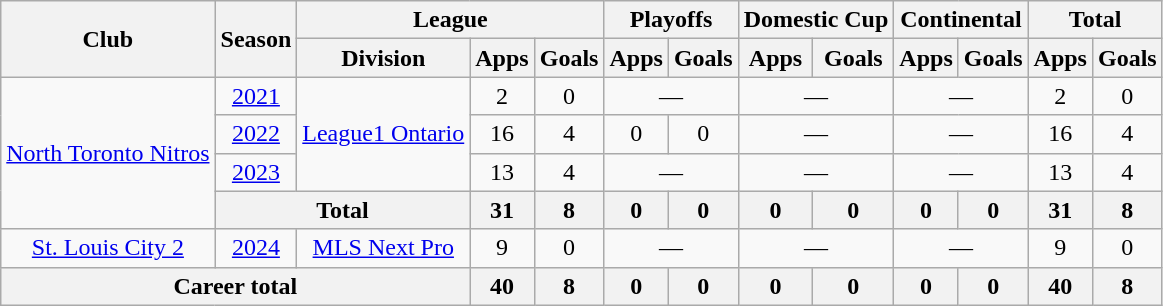<table class="wikitable" style="text-align: center">
<tr>
<th rowspan="2">Club</th>
<th rowspan="2">Season</th>
<th colspan="3">League</th>
<th colspan="2">Playoffs</th>
<th colspan="2">Domestic Cup</th>
<th colspan="2">Continental</th>
<th colspan="2">Total</th>
</tr>
<tr>
<th>Division</th>
<th>Apps</th>
<th>Goals</th>
<th>Apps</th>
<th>Goals</th>
<th>Apps</th>
<th>Goals</th>
<th>Apps</th>
<th>Goals</th>
<th>Apps</th>
<th>Goals</th>
</tr>
<tr>
<td rowspan=4><a href='#'>North Toronto Nitros</a></td>
<td><a href='#'>2021</a></td>
<td rowspan=3><a href='#'>League1 Ontario</a></td>
<td>2</td>
<td>0</td>
<td colspan="2">—</td>
<td colspan="2">—</td>
<td colspan="2">—</td>
<td>2</td>
<td>0</td>
</tr>
<tr>
<td><a href='#'>2022</a></td>
<td>16</td>
<td>4</td>
<td>0</td>
<td>0</td>
<td colspan="2">—</td>
<td colspan="2">—</td>
<td>16</td>
<td>4</td>
</tr>
<tr>
<td><a href='#'>2023</a></td>
<td>13</td>
<td>4</td>
<td colspan="2">—</td>
<td colspan="2">—</td>
<td colspan="2">—</td>
<td>13</td>
<td>4</td>
</tr>
<tr>
<th colspan="2"><strong>Total</strong></th>
<th>31</th>
<th>8</th>
<th>0</th>
<th>0</th>
<th>0</th>
<th>0</th>
<th>0</th>
<th>0</th>
<th>31</th>
<th>8</th>
</tr>
<tr>
<td><a href='#'>St. Louis City 2</a></td>
<td><a href='#'>2024</a></td>
<td><a href='#'>MLS Next Pro</a></td>
<td>9</td>
<td>0</td>
<td colspan="2">—</td>
<td colspan="2">—</td>
<td colspan="2">—</td>
<td>9</td>
<td>0</td>
</tr>
<tr>
<th colspan="3"><strong>Career total</strong></th>
<th>40</th>
<th>8</th>
<th>0</th>
<th>0</th>
<th>0</th>
<th>0</th>
<th>0</th>
<th>0</th>
<th>40</th>
<th>8</th>
</tr>
</table>
